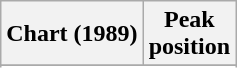<table class="wikitable sortable plainrowheaders">
<tr>
<th>Chart (1989)</th>
<th>Peak<br>position</th>
</tr>
<tr>
</tr>
<tr>
</tr>
<tr>
</tr>
<tr>
</tr>
<tr>
</tr>
<tr>
</tr>
</table>
